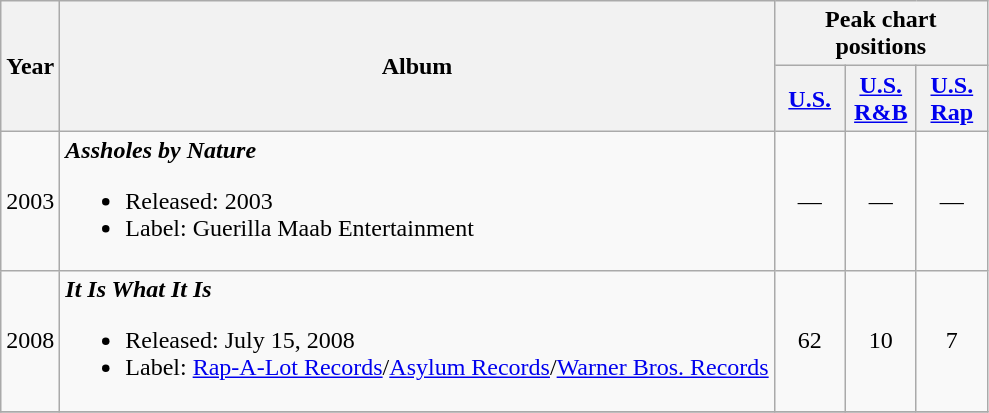<table class="wikitable">
<tr>
<th rowspan="2">Year</th>
<th rowspan="2">Album</th>
<th colspan="3">Peak chart positions</th>
</tr>
<tr>
<th width=40><a href='#'>U.S.</a></th>
<th width=40><a href='#'>U.S. R&B</a></th>
<th width=40><a href='#'>U.S. Rap</a></th>
</tr>
<tr>
<td>2003</td>
<td><strong><em>Assholes by Nature</em></strong><br><ul><li>Released: 2003</li><li>Label: Guerilla Maab Entertainment</li></ul></td>
<td align="center">—</td>
<td align="center">—</td>
<td align="center">—</td>
</tr>
<tr>
<td>2008</td>
<td><strong><em>It Is What It Is</em></strong><br><ul><li>Released: July 15, 2008</li><li>Label: <a href='#'>Rap-A-Lot Records</a>/<a href='#'>Asylum Records</a>/<a href='#'>Warner Bros. Records</a></li></ul></td>
<td align="center">62</td>
<td align="center">10</td>
<td align="center">7</td>
</tr>
<tr>
</tr>
</table>
